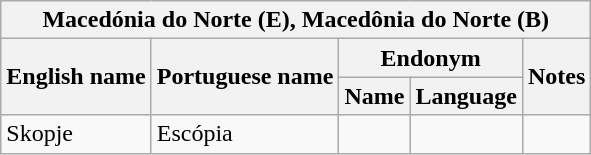<table class="wikitable sortable">
<tr>
<th colspan="5"> Macedónia do Norte (E), Macedônia do Norte (B)</th>
</tr>
<tr>
<th rowspan="2">English name</th>
<th rowspan="2">Portuguese name</th>
<th colspan="2">Endonym</th>
<th rowspan="2">Notes</th>
</tr>
<tr>
<th>Name</th>
<th>Language</th>
</tr>
<tr>
<td>Skopje</td>
<td>Escópia</td>
<td></td>
<td></td>
<td></td>
</tr>
</table>
